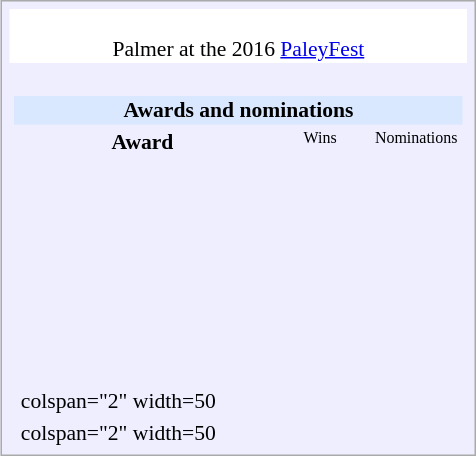<table class="infobox" style="width:22em; text-align:left; font-size:90%; vertical-align:middle; background:#eef;">
<tr style="background:white;">
<td colspan="3" style="text-align:center;"><br>Palmer at the 2016 <a href='#'>PaleyFest</a></td>
</tr>
<tr>
<td colspan="3"><br><table class="collapsible collapsed" style="width:100%;">
<tr>
<th colspan="3" style="background:#d9e8ff; text-align:center;">Awards and nominations</th>
</tr>
<tr style="background-color#d9e8ff; text-align:center;">
<th style="vertical-align: middle;">Award</th>
<td style="background#cceecc; font-size:8pt;" width="60px">Wins</td>
<td style="background#eecccc; font-size:8pt;" width="60px">Nominations</td>
</tr>
<tr>
<td align=center><br></td>
<td></td>
<td></td>
</tr>
<tr>
<td align=center><br></td>
<td></td>
<td></td>
</tr>
<tr>
<td align=center><br></td>
<td></td>
<td></td>
</tr>
<tr>
<td align=center><br></td>
<td></td>
<td></td>
</tr>
<tr>
<td align=center><br></td>
<td></td>
<td></td>
</tr>
<tr>
<td align=center><br></td>
<td></td>
<td></td>
</tr>
<tr>
<td align=center><br></td>
<td></td>
<td></td>
</tr>
<tr>
</tr>
</table>
</td>
</tr>
<tr style="background-color#d9e8ff">
<td></td>
<td>colspan="2" width=50 </td>
</tr>
<tr>
<td></td>
<td>colspan="2" width=50 </td>
</tr>
</table>
